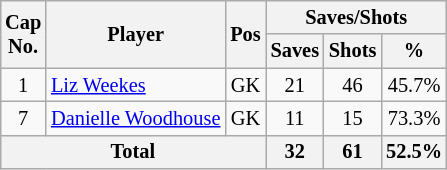<table class="wikitable sortable" style="text-align: center; font-size: 85%; margin-left: 1em;">
<tr>
<th rowspan="2">Cap<br>No.</th>
<th rowspan="2">Player</th>
<th rowspan="2">Pos</th>
<th colspan="3">Saves/Shots</th>
</tr>
<tr>
<th>Saves</th>
<th>Shots</th>
<th>%</th>
</tr>
<tr>
<td>1</td>
<td style="text-align: left;" data-sort-value="Weekes, Liz"><a href='#'>Liz Weekes</a></td>
<td>GK</td>
<td>21</td>
<td>46</td>
<td>45.7%</td>
</tr>
<tr>
<td>7</td>
<td style="text-align: left;" data-sort-value="Woodhouse, Danielle"><a href='#'>Danielle Woodhouse</a></td>
<td>GK</td>
<td>11</td>
<td>15</td>
<td>73.3%</td>
</tr>
<tr>
<th colspan="3">Total</th>
<th>32</th>
<th>61</th>
<th>52.5%</th>
</tr>
</table>
